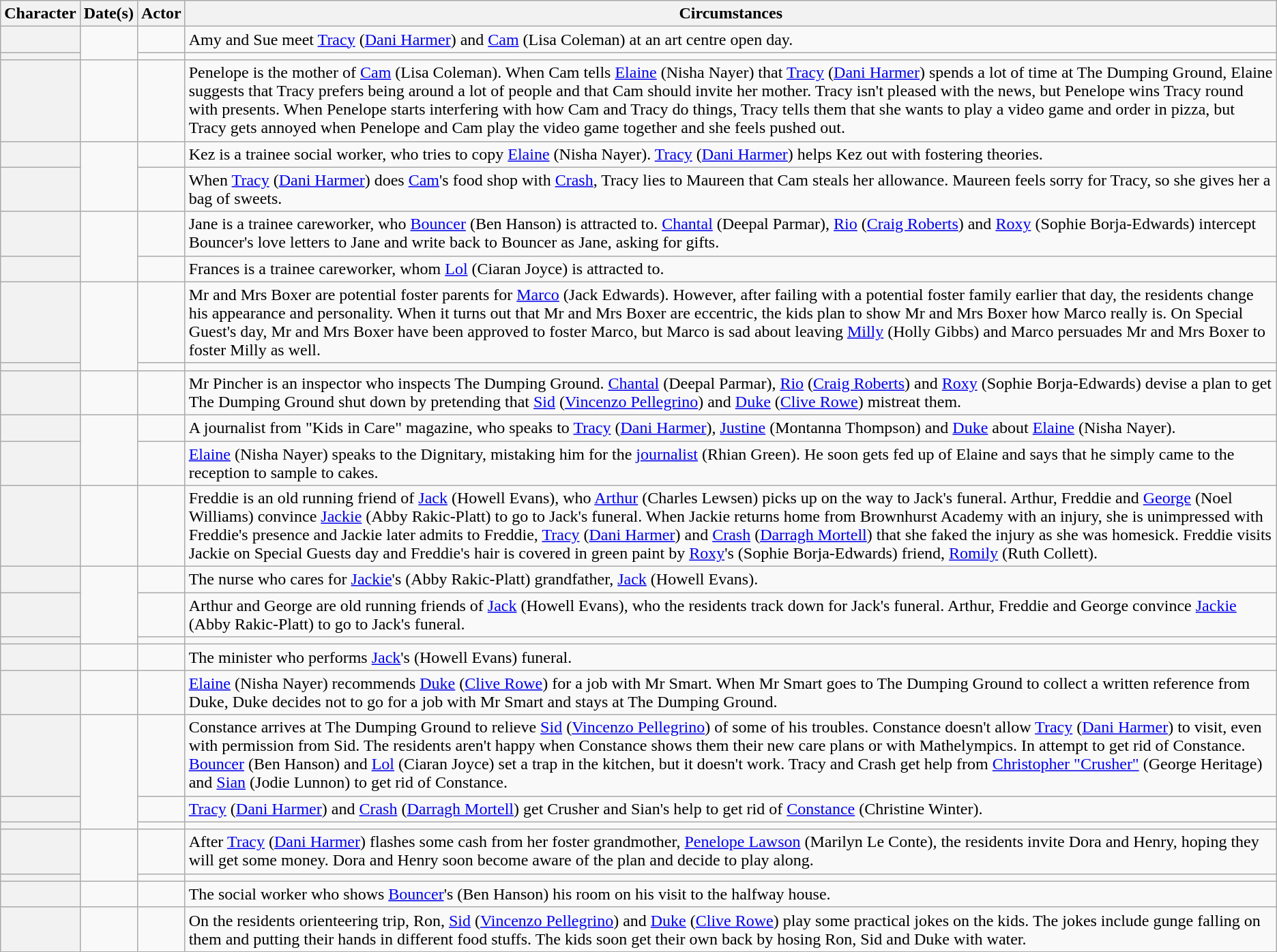<table class="wikitable">
<tr>
<th>Character</th>
<th>Date(s)</th>
<th>Actor</th>
<th>Circumstances</th>
</tr>
<tr>
<th scope="row"></th>
<td rowspan="2"></td>
<td></td>
<td>Amy and Sue meet <a href='#'>Tracy</a> (<a href='#'>Dani Harmer</a>) and <a href='#'>Cam</a> (Lisa Coleman) at an art centre open day.</td>
</tr>
<tr>
<th scope="row"></th>
<td></td>
<td></td>
</tr>
<tr>
<th scope="row"></th>
<td></td>
<td></td>
<td> Penelope is the mother of <a href='#'>Cam</a> (Lisa Coleman). When Cam tells <a href='#'>Elaine</a> (Nisha Nayer) that <a href='#'>Tracy</a> (<a href='#'>Dani Harmer</a>) spends a lot of time at The Dumping Ground, Elaine suggests that Tracy prefers being around a lot of people and that Cam should invite her mother. Tracy isn't pleased with the news, but Penelope wins Tracy round with presents. When Penelope starts interfering with how Cam and Tracy do things, Tracy tells them that she wants to play a video game and order in pizza, but Tracy gets annoyed when Penelope and Cam play the video game together and she feels pushed out.</td>
</tr>
<tr>
<th scope="row"></th>
<td rowspan=2"></td>
<td></td>
<td> Kez is a trainee social worker, who tries to copy <a href='#'>Elaine</a> (Nisha Nayer). <a href='#'>Tracy</a> (<a href='#'>Dani Harmer</a>) helps Kez out with fostering theories.</td>
</tr>
<tr>
<th scope="row"></th>
<td></td>
<td> When <a href='#'>Tracy</a> (<a href='#'>Dani Harmer</a>) does <a href='#'>Cam</a>'s food shop with <a href='#'>Crash</a>, Tracy lies to Maureen that Cam steals her allowance. Maureen feels sorry for Tracy, so she gives her a bag of sweets.</td>
</tr>
<tr>
<th scope="row"></th>
<td rowspan="2"></td>
<td></td>
<td> Jane is a trainee careworker, who <a href='#'>Bouncer</a> (Ben Hanson) is attracted to. <a href='#'>Chantal</a> (Deepal Parmar), <a href='#'>Rio</a> (<a href='#'>Craig Roberts</a>) and <a href='#'>Roxy</a> (Sophie Borja-Edwards) intercept Bouncer's love letters to Jane and write back to Bouncer as Jane, asking for gifts.</td>
</tr>
<tr>
<th scope="row"></th>
<td></td>
<td> Frances is a trainee careworker, whom <a href='#'>Lol</a> (Ciaran Joyce) is attracted to.</td>
</tr>
<tr>
<th scope="row"></th>
<td rowspan="2"></td>
<td></td>
<td>Mr and Mrs Boxer are potential foster parents for <a href='#'>Marco</a> (Jack Edwards). However, after failing with a potential foster family earlier that day, the residents change his appearance and personality. When it turns out that Mr and Mrs Boxer are eccentric, the kids plan to show Mr and Mrs Boxer how Marco really is. On Special Guest's day, Mr and Mrs Boxer have been approved to foster Marco, but Marco is sad about leaving <a href='#'>Milly</a> (Holly Gibbs) and Marco persuades Mr and Mrs Boxer to foster Milly as well.</td>
</tr>
<tr>
<th scope="row"></th>
<td></td>
<td></td>
</tr>
<tr>
<th scope="row"></th>
<td></td>
<td></td>
<td> Mr Pincher is an inspector who inspects The Dumping Ground. <a href='#'>Chantal</a> (Deepal Parmar), <a href='#'>Rio</a> (<a href='#'>Craig Roberts</a>) and <a href='#'>Roxy</a> (Sophie Borja-Edwards) devise a plan to get The Dumping Ground shut down by pretending that <a href='#'>Sid</a> (<a href='#'>Vincenzo Pellegrino</a>) and <a href='#'>Duke</a> (<a href='#'>Clive Rowe</a>) mistreat them.</td>
</tr>
<tr>
<th scope="row"></th>
<td rowspan="2"></td>
<td></td>
<td> A journalist from "Kids in Care" magazine, who speaks to <a href='#'>Tracy</a> (<a href='#'>Dani Harmer</a>), <a href='#'>Justine</a> (Montanna Thompson) and <a href='#'>Duke</a> about <a href='#'>Elaine</a> (Nisha Nayer).</td>
</tr>
<tr>
<th scope="row"></th>
<td></td>
<td> <a href='#'>Elaine</a> (Nisha Nayer) speaks to the Dignitary, mistaking him for the <a href='#'>journalist</a> (Rhian Green). He soon gets fed up of Elaine and says that he simply came to the reception to sample to cakes.</td>
</tr>
<tr>
<th scope="row"></th>
<td></td>
<td></td>
<td> Freddie is an old running friend of <a href='#'>Jack</a> (Howell Evans), who <a href='#'>Arthur</a> (Charles Lewsen) picks up on the way to Jack's funeral. Arthur, Freddie and <a href='#'>George</a> (Noel Williams) convince <a href='#'>Jackie</a> (Abby Rakic-Platt) to go to Jack's funeral. When Jackie returns home from Brownhurst Academy with an injury, she is unimpressed with Freddie's presence and Jackie later admits to Freddie, <a href='#'>Tracy</a> (<a href='#'>Dani Harmer</a>) and <a href='#'>Crash</a> (<a href='#'>Darragh Mortell</a>) that she faked the injury as she was homesick. Freddie visits Jackie on Special Guests day and Freddie's hair is covered in green paint by <a href='#'>Roxy</a>'s (Sophie Borja-Edwards) friend, <a href='#'>Romily</a> (Ruth Collett).</td>
</tr>
<tr>
<th scope="row"></th>
<td rowspan="3"></td>
<td></td>
<td> The nurse who cares for <a href='#'>Jackie</a>'s (Abby Rakic-Platt) grandfather, <a href='#'>Jack</a> (Howell Evans).</td>
</tr>
<tr>
<th scope="row"></th>
<td></td>
<td>Arthur and George are old running friends of <a href='#'>Jack</a> (Howell Evans), who the residents track down for Jack's funeral. Arthur, Freddie and George convince <a href='#'>Jackie</a> (Abby Rakic-Platt) to go to Jack's funeral.</td>
</tr>
<tr>
<th scope="row"></th>
<td></td>
<td></td>
</tr>
<tr>
<th scope="row"></th>
<td></td>
<td></td>
<td> The minister who performs <a href='#'>Jack</a>'s (Howell Evans) funeral.</td>
</tr>
<tr>
<th scope="row"></th>
<td></td>
<td></td>
<td> <a href='#'>Elaine</a> (Nisha Nayer) recommends <a href='#'>Duke</a> (<a href='#'>Clive Rowe</a>) for a job with Mr Smart. When Mr Smart goes to The Dumping Ground to collect a written reference from Duke, Duke decides not to go for a job with Mr Smart and stays at The Dumping Ground.</td>
</tr>
<tr>
<th scope="row"></th>
<td rowspan="3"></td>
<td></td>
<td> Constance arrives at The Dumping Ground to relieve <a href='#'>Sid</a> (<a href='#'>Vincenzo Pellegrino</a>) of some of his troubles. Constance doesn't allow <a href='#'>Tracy</a> (<a href='#'>Dani Harmer</a>) to visit, even with permission from Sid. The residents aren't happy when Constance shows them their new care plans or with Mathelympics. In attempt to get rid of Constance. <a href='#'>Bouncer</a> (Ben Hanson) and <a href='#'>Lol</a> (Ciaran Joyce) set a trap in the kitchen, but it doesn't work. Tracy and Crash get help from <a href='#'>Christopher "Crusher"</a> (George Heritage) and <a href='#'>Sian</a> (Jodie Lunnon) to get rid of Constance.</td>
</tr>
<tr>
<th scope="row"></th>
<td></td>
<td><a href='#'>Tracy</a> (<a href='#'>Dani Harmer</a>) and <a href='#'>Crash</a> (<a href='#'>Darragh Mortell</a>) get Crusher and Sian's help to get rid of <a href='#'>Constance</a> (Christine Winter).</td>
</tr>
<tr>
<th scope="row"></th>
<td></td>
<td></td>
</tr>
<tr>
<th scope="row"></th>
<td rowspan="2"></td>
<td></td>
<td>After <a href='#'>Tracy</a> (<a href='#'>Dani Harmer</a>) flashes some cash from her foster grandmother, <a href='#'>Penelope Lawson</a> (Marilyn Le Conte), the residents invite Dora and Henry, hoping they will get some money. Dora and Henry soon become aware of the plan and decide to play along.</td>
</tr>
<tr>
<th scope="row"></th>
<td></td>
<td></td>
</tr>
<tr>
<th scope="row"></th>
<td></td>
<td></td>
<td> The social worker who shows <a href='#'>Bouncer</a>'s (Ben Hanson) his room on his visit to the halfway house.</td>
</tr>
<tr>
<th scope="row"></th>
<td></td>
<td></td>
<td> On the residents orienteering trip, Ron, <a href='#'>Sid</a> (<a href='#'>Vincenzo Pellegrino</a>) and <a href='#'>Duke</a> (<a href='#'>Clive Rowe</a>) play some practical jokes on the kids. The jokes include gunge falling on them and putting their hands in different food stuffs. The kids soon get their own back by hosing Ron, Sid and Duke with water.</td>
</tr>
</table>
